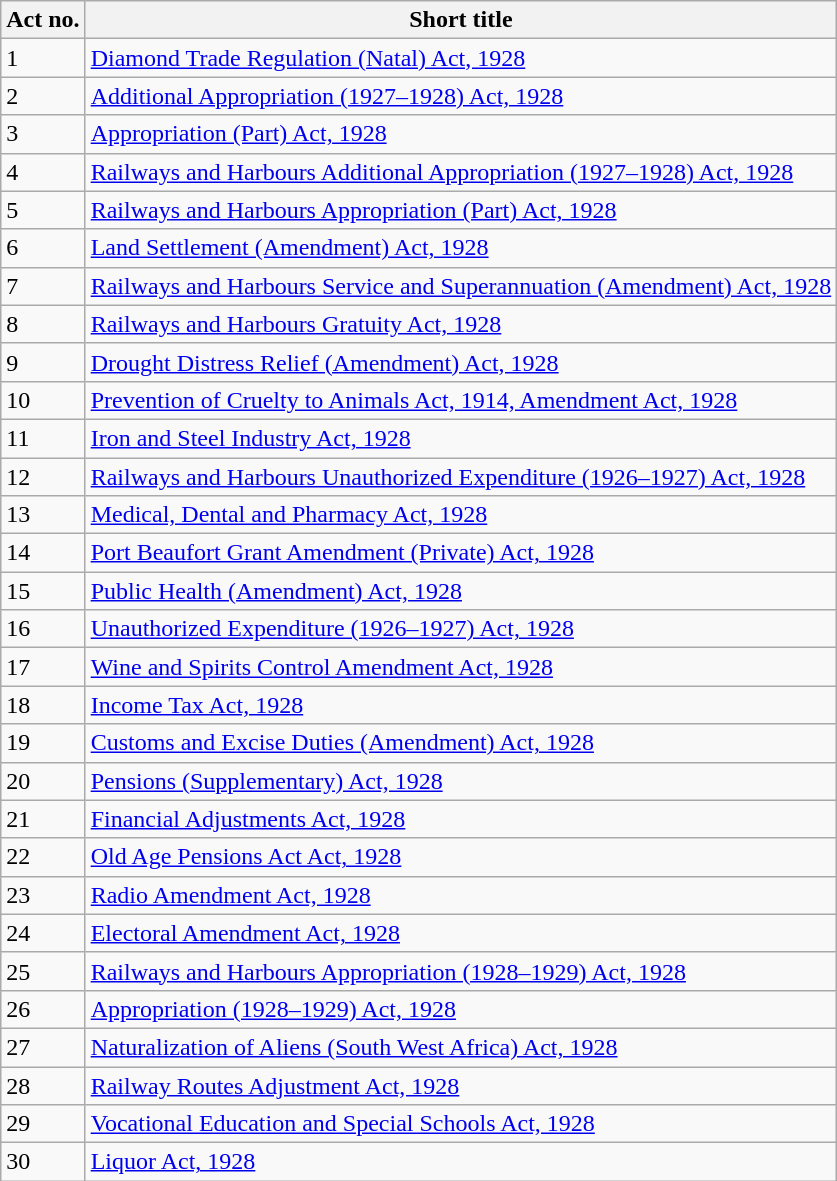<table class="wikitable sortable">
<tr>
<th>Act no.</th>
<th>Short title</th>
</tr>
<tr>
<td>1</td>
<td><a href='#'>Diamond Trade Regulation (Natal) Act, 1928</a></td>
</tr>
<tr>
<td>2</td>
<td><a href='#'>Additional Appropriation (1927–1928) Act, 1928</a></td>
</tr>
<tr>
<td>3</td>
<td><a href='#'>Appropriation (Part) Act, 1928</a></td>
</tr>
<tr>
<td>4</td>
<td><a href='#'>Railways and Harbours Additional Appropriation (1927–1928) Act, 1928</a></td>
</tr>
<tr>
<td>5</td>
<td><a href='#'>Railways and Harbours Appropriation (Part) Act, 1928</a></td>
</tr>
<tr>
<td>6</td>
<td><a href='#'>Land Settlement (Amendment) Act, 1928</a></td>
</tr>
<tr>
<td>7</td>
<td><a href='#'>Railways and Harbours Service and Superannuation (Amendment) Act, 1928</a></td>
</tr>
<tr>
<td>8</td>
<td><a href='#'>Railways and Harbours Gratuity Act, 1928</a></td>
</tr>
<tr>
<td>9</td>
<td><a href='#'>Drought Distress Relief (Amendment) Act, 1928</a></td>
</tr>
<tr>
<td>10</td>
<td><a href='#'>Prevention of Cruelty to Animals Act, 1914, Amendment Act, 1928</a></td>
</tr>
<tr>
<td>11</td>
<td><a href='#'>Iron and Steel Industry Act, 1928</a></td>
</tr>
<tr>
<td>12</td>
<td><a href='#'>Railways and Harbours Unauthorized Expenditure (1926–1927) Act, 1928</a></td>
</tr>
<tr>
<td>13</td>
<td><a href='#'>Medical, Dental and Pharmacy Act, 1928</a></td>
</tr>
<tr>
<td>14</td>
<td><a href='#'>Port Beaufort Grant Amendment (Private) Act, 1928</a></td>
</tr>
<tr>
<td>15</td>
<td><a href='#'>Public Health (Amendment) Act, 1928</a></td>
</tr>
<tr>
<td>16</td>
<td><a href='#'>Unauthorized Expenditure (1926–1927) Act, 1928</a></td>
</tr>
<tr>
<td>17</td>
<td><a href='#'>Wine and Spirits Control Amendment Act, 1928</a></td>
</tr>
<tr>
<td>18</td>
<td><a href='#'>Income Tax Act, 1928</a></td>
</tr>
<tr>
<td>19</td>
<td><a href='#'>Customs and Excise Duties (Amendment) Act, 1928</a></td>
</tr>
<tr>
<td>20</td>
<td><a href='#'>Pensions (Supplementary) Act, 1928</a></td>
</tr>
<tr>
<td>21</td>
<td><a href='#'>Financial Adjustments Act, 1928</a></td>
</tr>
<tr>
<td>22</td>
<td><a href='#'>Old Age Pensions Act Act, 1928</a></td>
</tr>
<tr>
<td>23</td>
<td><a href='#'>Radio Amendment Act, 1928</a></td>
</tr>
<tr>
<td>24</td>
<td><a href='#'>Electoral Amendment Act, 1928</a></td>
</tr>
<tr>
<td>25</td>
<td><a href='#'>Railways and Harbours Appropriation (1928–1929) Act, 1928</a></td>
</tr>
<tr>
<td>26</td>
<td><a href='#'>Appropriation (1928–1929) Act, 1928</a></td>
</tr>
<tr>
<td>27</td>
<td><a href='#'>Naturalization of Aliens (South West Africa) Act, 1928</a></td>
</tr>
<tr>
<td>28</td>
<td><a href='#'>Railway Routes Adjustment Act, 1928</a></td>
</tr>
<tr>
<td>29</td>
<td><a href='#'>Vocational Education and Special Schools Act, 1928</a></td>
</tr>
<tr>
<td>30</td>
<td><a href='#'>Liquor Act, 1928</a></td>
</tr>
</table>
